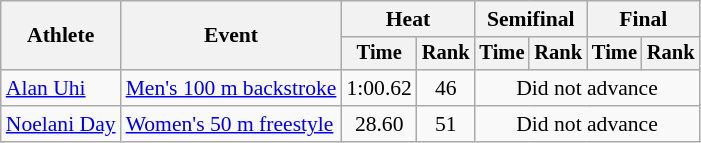<table class=wikitable style="font-size:90%">
<tr>
<th rowspan="2">Athlete</th>
<th rowspan="2">Event</th>
<th colspan="2">Heat</th>
<th colspan="2">Semifinal</th>
<th colspan="2">Final</th>
</tr>
<tr style="font-size:95%">
<th>Time</th>
<th>Rank</th>
<th>Time</th>
<th>Rank</th>
<th>Time</th>
<th>Rank</th>
</tr>
<tr align=center>
<td align=left><a href='#'>Alan Uhi</a></td>
<td align=left><a href='#'>Men's 100 m backstroke</a></td>
<td>1:00.62</td>
<td>46</td>
<td colspan=4>Did not advance</td>
</tr>
<tr align=center>
<td align=left><a href='#'>Noelani Day</a></td>
<td align=left><a href='#'>Women's 50 m freestyle</a></td>
<td>28.60</td>
<td>51</td>
<td colspan=4>Did not advance</td>
</tr>
</table>
